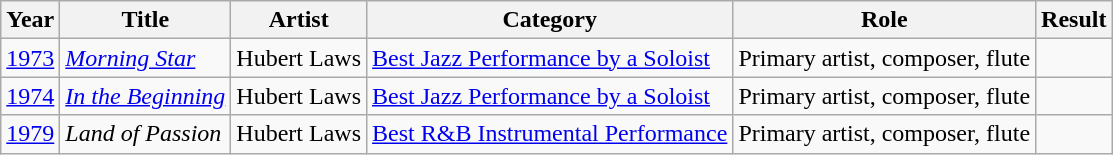<table class="wikitable sortable">
<tr>
<th>Year</th>
<th>Title</th>
<th>Artist</th>
<th>Category</th>
<th>Role</th>
<th>Result</th>
</tr>
<tr>
<td><a href='#'>1973</a></td>
<td><em><a href='#'>Morning Star</a></em></td>
<td>Hubert Laws</td>
<td><a href='#'>Best Jazz Performance by a Soloist</a></td>
<td>Primary artist, composer, flute</td>
<td></td>
</tr>
<tr>
<td><a href='#'>1974</a></td>
<td><em><a href='#'>In the Beginning</a></em></td>
<td>Hubert Laws</td>
<td><a href='#'>Best Jazz Performance by a Soloist</a></td>
<td>Primary artist, composer, flute</td>
<td></td>
</tr>
<tr>
<td><a href='#'>1979</a></td>
<td><em>Land of Passion</em></td>
<td>Hubert Laws</td>
<td><a href='#'>Best R&B Instrumental Performance</a></td>
<td>Primary artist, composer, flute</td>
<td></td>
</tr>
</table>
